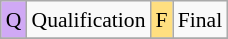<table class="wikitable" style="margin:0.5em auto; font-size:90%; line-height:1.25em;" width=150px;>
<tr>
<td bgcolor="#D0A9F5" align=center>Q</td>
<td>Qualification</td>
<td bgcolor="#FFDF80" align=center>F</td>
<td>Final</td>
</tr>
<tr>
</tr>
</table>
